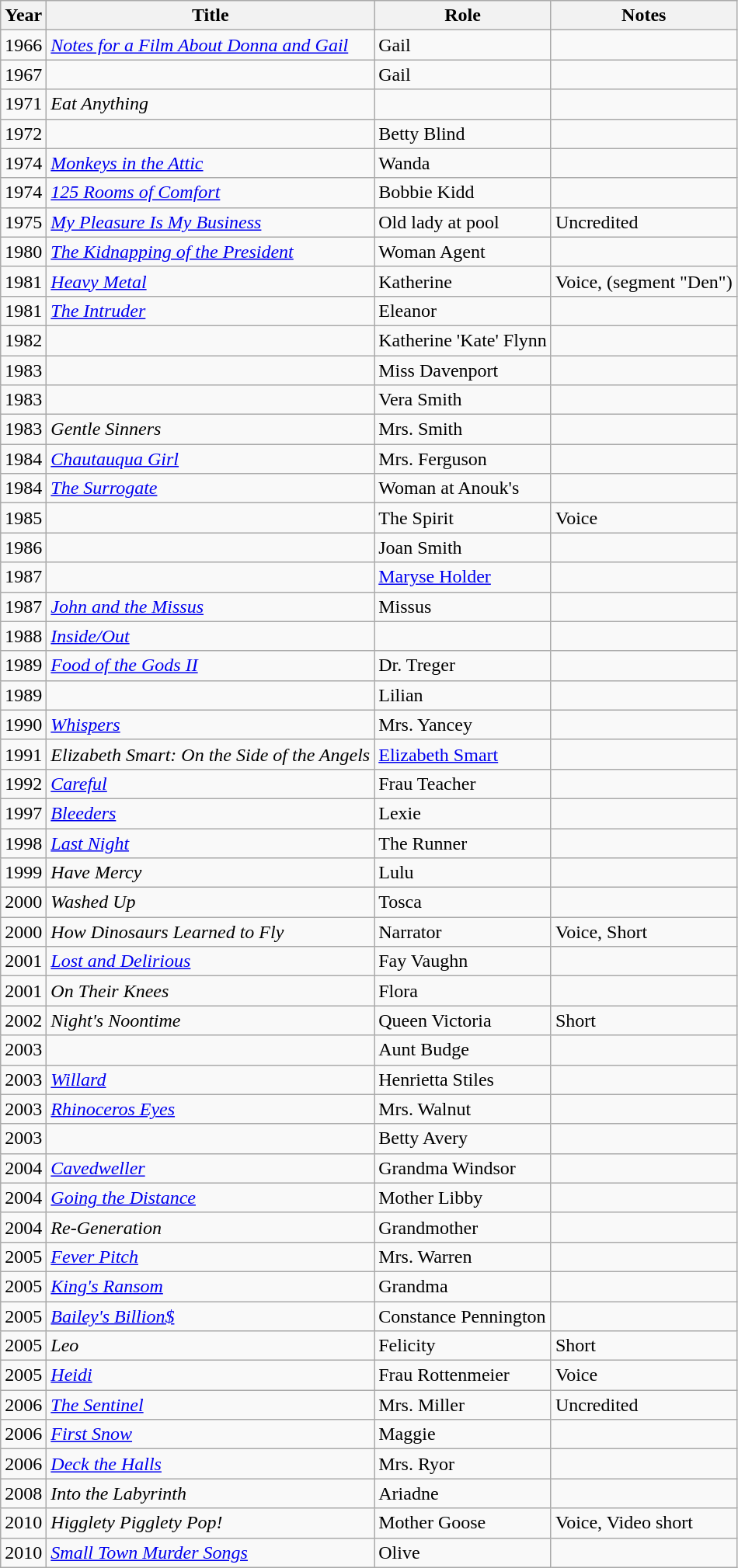<table class="wikitable sortable">
<tr>
<th>Year</th>
<th>Title</th>
<th>Role</th>
<th class="unsortable">Notes</th>
</tr>
<tr>
<td>1966</td>
<td><em><a href='#'>Notes for a Film About Donna and Gail</a></em></td>
<td>Gail</td>
<td></td>
</tr>
<tr>
<td>1967</td>
<td><em></em></td>
<td>Gail</td>
<td></td>
</tr>
<tr>
<td>1971</td>
<td><em>Eat Anything</em></td>
<td></td>
<td></td>
</tr>
<tr>
<td>1972</td>
<td><em></em></td>
<td>Betty Blind</td>
<td></td>
</tr>
<tr>
<td>1974</td>
<td><em><a href='#'>Monkeys in the Attic</a></em></td>
<td>Wanda</td>
<td></td>
</tr>
<tr>
<td>1974</td>
<td><em><a href='#'>125 Rooms of Comfort</a></em></td>
<td>Bobbie Kidd</td>
<td></td>
</tr>
<tr>
<td>1975</td>
<td><em><a href='#'>My Pleasure Is My Business</a></em></td>
<td>Old lady at pool</td>
<td>Uncredited</td>
</tr>
<tr>
<td>1980</td>
<td data-sort-value="Kidnapping of the President, The"><em><a href='#'>The Kidnapping of the President</a></em></td>
<td>Woman Agent</td>
<td></td>
</tr>
<tr>
<td>1981</td>
<td><em><a href='#'>Heavy Metal</a></em></td>
<td>Katherine</td>
<td>Voice, (segment "Den")</td>
</tr>
<tr>
<td>1981</td>
<td data-sort-value="Intruder, The"><em><a href='#'>The Intruder</a></em></td>
<td>Eleanor</td>
<td></td>
</tr>
<tr>
<td>1982</td>
<td><em></em></td>
<td>Katherine 'Kate' Flynn</td>
<td></td>
</tr>
<tr>
<td>1983</td>
<td><em></em></td>
<td>Miss Davenport</td>
<td></td>
</tr>
<tr>
<td>1983</td>
<td><em></em></td>
<td>Vera Smith</td>
<td></td>
</tr>
<tr>
<td>1983</td>
<td><em>Gentle Sinners</em></td>
<td>Mrs. Smith</td>
<td></td>
</tr>
<tr>
<td>1984</td>
<td><em><a href='#'>Chautauqua Girl</a></em></td>
<td>Mrs. Ferguson</td>
<td></td>
</tr>
<tr>
<td>1984</td>
<td data-sort-value="Surrogate, The"><em><a href='#'>The Surrogate</a></em></td>
<td>Woman at Anouk's</td>
<td></td>
</tr>
<tr>
<td>1985</td>
<td><em></em></td>
<td>The Spirit</td>
<td>Voice</td>
</tr>
<tr>
<td>1986</td>
<td><em></em></td>
<td>Joan Smith</td>
<td></td>
</tr>
<tr>
<td>1987</td>
<td><em></em></td>
<td><a href='#'>Maryse Holder</a></td>
<td></td>
</tr>
<tr>
<td>1987</td>
<td><em><a href='#'>John and the Missus</a></em></td>
<td>Missus</td>
<td></td>
</tr>
<tr>
<td>1988</td>
<td><em><a href='#'>Inside/Out</a></em></td>
<td></td>
<td></td>
</tr>
<tr>
<td>1989</td>
<td><em><a href='#'>Food of the Gods II</a></em></td>
<td>Dr. Treger</td>
<td></td>
</tr>
<tr>
<td>1989</td>
<td><em></em></td>
<td>Lilian</td>
<td></td>
</tr>
<tr>
<td>1990</td>
<td><em><a href='#'>Whispers</a></em></td>
<td>Mrs. Yancey</td>
<td></td>
</tr>
<tr>
<td>1991</td>
<td><em>Elizabeth Smart: On the Side of the Angels</em></td>
<td><a href='#'>Elizabeth Smart</a></td>
<td></td>
</tr>
<tr>
<td>1992</td>
<td><em><a href='#'>Careful</a></em></td>
<td>Frau Teacher</td>
<td></td>
</tr>
<tr>
<td>1997</td>
<td><em><a href='#'>Bleeders</a></em></td>
<td>Lexie</td>
<td></td>
</tr>
<tr>
<td>1998</td>
<td><em><a href='#'>Last Night</a></em></td>
<td>The Runner</td>
<td></td>
</tr>
<tr>
<td>1999</td>
<td><em>Have Mercy</em></td>
<td>Lulu</td>
<td></td>
</tr>
<tr>
<td>2000</td>
<td><em>Washed Up</em></td>
<td>Tosca</td>
<td></td>
</tr>
<tr>
<td>2000</td>
<td><em>How Dinosaurs Learned to Fly</em></td>
<td>Narrator</td>
<td>Voice, Short</td>
</tr>
<tr>
<td>2001</td>
<td><em><a href='#'>Lost and Delirious</a></em></td>
<td>Fay Vaughn</td>
<td></td>
</tr>
<tr>
<td>2001</td>
<td><em>On Their Knees</em></td>
<td>Flora</td>
<td></td>
</tr>
<tr>
<td>2002</td>
<td><em>Night's Noontime</em></td>
<td>Queen Victoria</td>
<td>Short</td>
</tr>
<tr>
<td>2003</td>
<td><em></em></td>
<td>Aunt Budge</td>
<td></td>
</tr>
<tr>
<td>2003</td>
<td><em><a href='#'>Willard</a></em></td>
<td>Henrietta Stiles</td>
<td></td>
</tr>
<tr>
<td>2003</td>
<td><em><a href='#'>Rhinoceros Eyes</a></em></td>
<td>Mrs. Walnut</td>
<td></td>
</tr>
<tr>
<td>2003</td>
<td><em></em></td>
<td>Betty Avery</td>
<td></td>
</tr>
<tr>
<td>2004</td>
<td><em><a href='#'>Cavedweller</a></em></td>
<td>Grandma Windsor</td>
<td></td>
</tr>
<tr>
<td>2004</td>
<td><em><a href='#'>Going the Distance</a></em></td>
<td>Mother Libby</td>
<td></td>
</tr>
<tr>
<td>2004</td>
<td><em>Re-Generation</em></td>
<td>Grandmother</td>
<td></td>
</tr>
<tr>
<td>2005</td>
<td><em><a href='#'>Fever Pitch</a></em></td>
<td>Mrs. Warren</td>
<td></td>
</tr>
<tr>
<td>2005</td>
<td><em><a href='#'>King's Ransom</a></em></td>
<td>Grandma</td>
<td></td>
</tr>
<tr>
<td>2005</td>
<td><em><a href='#'>Bailey's Billion$</a></em></td>
<td>Constance Pennington</td>
<td></td>
</tr>
<tr>
<td>2005</td>
<td><em>Leo</em></td>
<td>Felicity</td>
<td>Short</td>
</tr>
<tr>
<td>2005</td>
<td><em><a href='#'>Heidi</a></em></td>
<td>Frau Rottenmeier</td>
<td>Voice</td>
</tr>
<tr>
<td>2006</td>
<td data-sort-value="Sentinel, The"><em><a href='#'>The Sentinel</a></em></td>
<td>Mrs. Miller</td>
<td>Uncredited</td>
</tr>
<tr>
<td>2006</td>
<td><em><a href='#'>First Snow</a></em></td>
<td>Maggie</td>
<td></td>
</tr>
<tr>
<td>2006</td>
<td><em><a href='#'>Deck the Halls</a></em></td>
<td>Mrs. Ryor</td>
<td></td>
</tr>
<tr>
<td>2008</td>
<td><em>Into the Labyrinth</em></td>
<td>Ariadne</td>
<td></td>
</tr>
<tr>
<td>2010</td>
<td><em>Higglety Pigglety Pop!</em></td>
<td>Mother Goose</td>
<td>Voice, Video short</td>
</tr>
<tr>
<td>2010</td>
<td><em><a href='#'>Small Town Murder Songs</a></em></td>
<td>Olive</td>
<td></td>
</tr>
</table>
